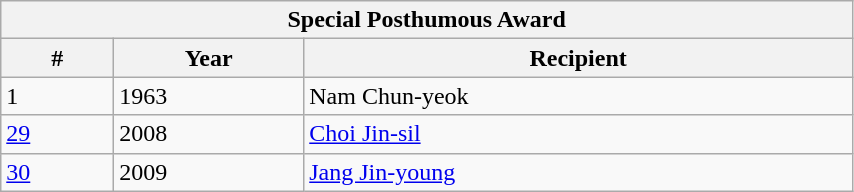<table class="wikitable collapsible collapsed" style="width:45%">
<tr>
<th colspan="4">Special Posthumous Award</th>
</tr>
<tr>
<th>#</th>
<th>Year</th>
<th>Recipient</th>
</tr>
<tr>
<td>1</td>
<td>1963</td>
<td>Nam Chun-yeok</td>
</tr>
<tr>
<td><a href='#'>29</a></td>
<td>2008</td>
<td><a href='#'>Choi Jin-sil</a></td>
</tr>
<tr>
<td><a href='#'>30</a></td>
<td>2009</td>
<td><a href='#'>Jang Jin-young</a></td>
</tr>
</table>
